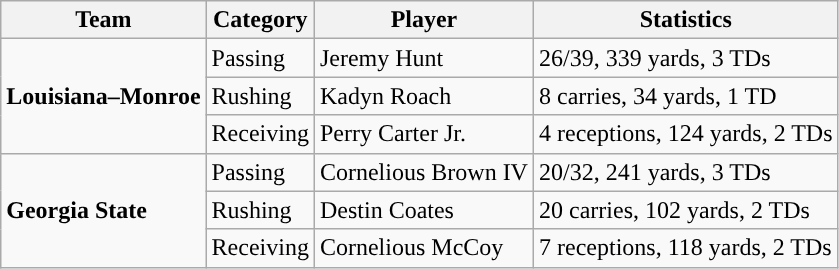<table class="wikitable" style="float: left;">
<tr>
<th>Team</th>
<th>Category</th>
<th>Player</th>
<th>Statistics</th>
</tr>
<tr>
<td rowspan=3><strong>Louisiana–Monroe</strong></td>
<td>Passing</td>
<td>Jeremy Hunt</td>
<td>26/39, 339 yards, 3 TDs</td>
</tr>
<tr>
<td>Rushing</td>
<td>Kadyn Roach</td>
<td>8 carries, 34 yards, 1 TD</td>
</tr>
<tr>
<td>Receiving</td>
<td>Perry Carter Jr.</td>
<td>4 receptions, 124 yards, 2 TDs</td>
</tr>
<tr>
<td rowspan=3><strong>Georgia State</strong></td>
<td>Passing</td>
<td>Cornelious Brown IV</td>
<td>20/32, 241 yards, 3 TDs</td>
</tr>
<tr>
<td>Rushing</td>
<td>Destin Coates</td>
<td>20 carries, 102 yards, 2 TDs</td>
</tr>
<tr>
<td>Receiving</td>
<td>Cornelious McCoy</td>
<td>7 receptions, 118 yards, 2 TDs</td>
</tr>
</table>
